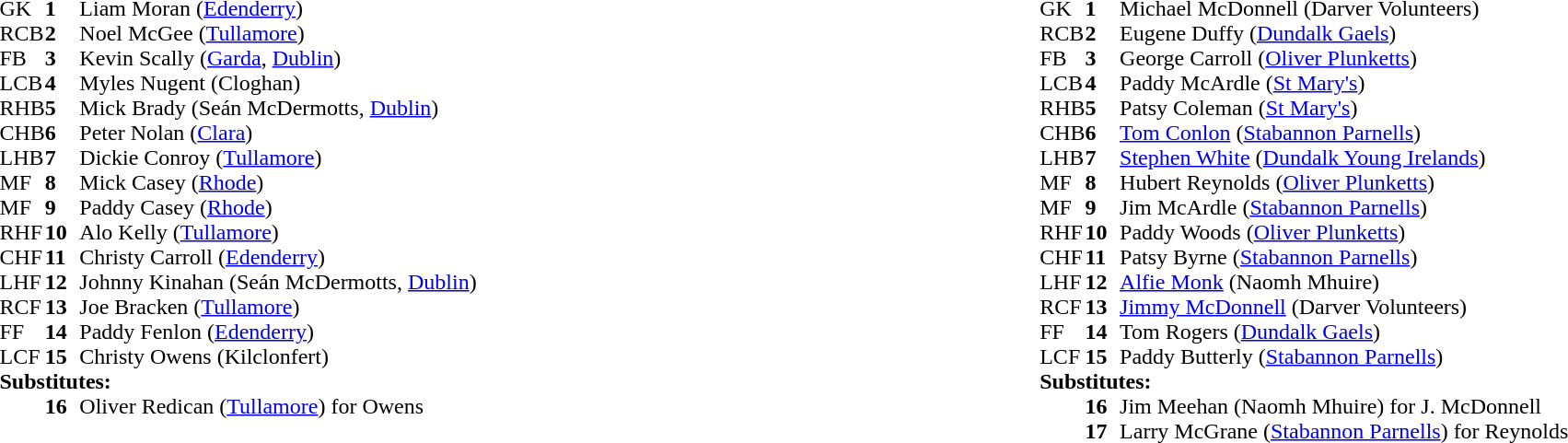<table style="width:100%;">
<tr>
<td style="vertical-align:top; width:50%"><br><table cellspacing="0" cellpadding="0">
<tr>
<th width="25"></th>
<th width="25"></th>
</tr>
<tr>
<td>GK</td>
<td><strong>1</strong></td>
<td>Liam Moran (<a href='#'>Edenderry</a>)</td>
</tr>
<tr>
<td>RCB</td>
<td><strong>2</strong></td>
<td>Noel McGee (<a href='#'>Tullamore</a>)</td>
</tr>
<tr>
<td>FB</td>
<td><strong>3</strong></td>
<td>Kevin Scally (<a href='#'>Garda</a>, <a href='#'>Dublin</a>)</td>
</tr>
<tr>
<td>LCB</td>
<td><strong>4</strong></td>
<td>Myles Nugent (Cloghan)</td>
</tr>
<tr>
<td>RHB</td>
<td><strong>5</strong></td>
<td>Mick Brady (Seán McDermotts, <a href='#'>Dublin</a>)</td>
</tr>
<tr>
<td>CHB</td>
<td><strong>6</strong></td>
<td>Peter Nolan (<a href='#'>Clara</a>)</td>
</tr>
<tr>
<td>LHB</td>
<td><strong>7</strong></td>
<td>Dickie Conroy (<a href='#'>Tullamore</a>)</td>
</tr>
<tr>
<td>MF</td>
<td><strong>8</strong></td>
<td>Mick Casey (<a href='#'>Rhode</a>)</td>
</tr>
<tr>
<td>MF</td>
<td><strong>9</strong></td>
<td>Paddy Casey (<a href='#'>Rhode</a>)</td>
</tr>
<tr>
<td>RHF</td>
<td><strong>10</strong></td>
<td>Alo Kelly (<a href='#'>Tullamore</a>)</td>
</tr>
<tr>
<td>CHF</td>
<td><strong>11</strong></td>
<td>Christy Carroll (<a href='#'>Edenderry</a>)</td>
</tr>
<tr>
<td>LHF</td>
<td><strong>12</strong></td>
<td>Johnny Kinahan (Seán McDermotts, <a href='#'>Dublin</a>)</td>
</tr>
<tr>
<td>RCF</td>
<td><strong>13</strong></td>
<td>Joe Bracken (<a href='#'>Tullamore</a>)</td>
</tr>
<tr>
<td>FF</td>
<td><strong>14</strong></td>
<td>Paddy Fenlon (<a href='#'>Edenderry</a>)</td>
</tr>
<tr>
<td>LCF</td>
<td><strong>15</strong></td>
<td>Christy Owens (Kilclonfert)</td>
</tr>
<tr>
<td colspan=3><strong>Substitutes:</strong></td>
</tr>
<tr>
<td></td>
<td><strong>16</strong></td>
<td>Oliver Redican (<a href='#'>Tullamore</a>) for Owens</td>
</tr>
<tr>
</tr>
</table>
</td>
<td style="vertical-align:top; width:50%"><br><table cellspacing="0" cellpadding="0" style="margin:auto">
<tr>
<th width="25"></th>
<th width="25"></th>
</tr>
<tr>
<td>GK</td>
<td><strong>1</strong></td>
<td>Michael McDonnell (Darver Volunteers)</td>
</tr>
<tr>
<td>RCB</td>
<td><strong>2</strong></td>
<td>Eugene Duffy (<a href='#'>Dundalk Gaels</a>)</td>
</tr>
<tr>
<td>FB</td>
<td><strong>3</strong></td>
<td>George Carroll (<a href='#'>Oliver Plunketts</a>)</td>
</tr>
<tr>
<td>LCB</td>
<td><strong>4</strong></td>
<td>Paddy McArdle (<a href='#'>St Mary's</a>)</td>
</tr>
<tr>
<td>RHB</td>
<td><strong>5</strong></td>
<td>Patsy Coleman (<a href='#'>St Mary's</a>)</td>
</tr>
<tr>
<td>CHB</td>
<td><strong>6</strong></td>
<td><a href='#'>Tom Conlon</a> (<a href='#'>Stabannon Parnells</a>)</td>
</tr>
<tr>
<td>LHB</td>
<td><strong>7</strong></td>
<td><a href='#'>Stephen White</a> (<a href='#'>Dundalk Young Irelands</a>)</td>
</tr>
<tr>
<td>MF</td>
<td><strong>8</strong></td>
<td>Hubert Reynolds (<a href='#'>Oliver Plunketts</a>)</td>
</tr>
<tr>
<td>MF</td>
<td><strong>9</strong></td>
<td>Jim McArdle (<a href='#'>Stabannon Parnells</a>)</td>
</tr>
<tr>
<td>RHF</td>
<td><strong>10</strong></td>
<td>Paddy Woods (<a href='#'>Oliver Plunketts</a>)</td>
</tr>
<tr>
<td>CHF</td>
<td><strong>11</strong></td>
<td>Patsy Byrne (<a href='#'>Stabannon Parnells</a>)</td>
</tr>
<tr>
<td>LHF</td>
<td><strong>12</strong></td>
<td><a href='#'>Alfie Monk</a> (Naomh Mhuire)</td>
</tr>
<tr>
<td>RCF</td>
<td><strong>13</strong></td>
<td><a href='#'>Jimmy McDonnell</a> (Darver Volunteers)</td>
</tr>
<tr>
<td>FF</td>
<td><strong>14</strong></td>
<td>Tom Rogers (<a href='#'>Dundalk Gaels</a>)</td>
</tr>
<tr>
<td>LCF</td>
<td><strong>15</strong></td>
<td>Paddy Butterly (<a href='#'>Stabannon Parnells</a>)</td>
</tr>
<tr>
<td colspan=3><strong>Substitutes:</strong></td>
</tr>
<tr>
<td></td>
<td><strong>16</strong></td>
<td>Jim Meehan (Naomh Mhuire) for J. McDonnell</td>
</tr>
<tr>
<td></td>
<td><strong>17</strong></td>
<td>Larry McGrane (<a href='#'>Stabannon Parnells</a>) for Reynolds</td>
</tr>
<tr>
</tr>
</table>
</td>
</tr>
</table>
